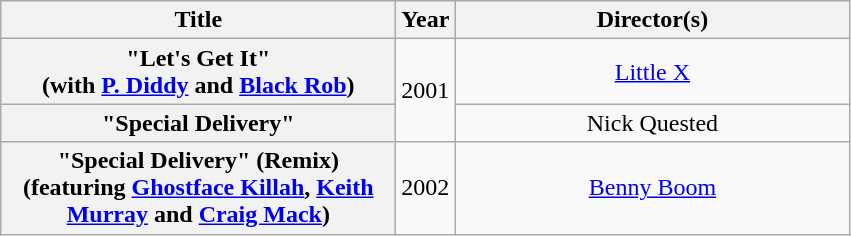<table class="wikitable plainrowheaders" style="text-align:center;">
<tr>
<th scope="col" style="width:16em;">Title</th>
<th scope="col">Year</th>
<th scope="col" style="width:16em;">Director(s)</th>
</tr>
<tr>
<th scope="row">"Let's Get It"<br><span>(with <a href='#'>P. Diddy</a> and <a href='#'>Black Rob</a>)</span></th>
<td rowspan="2">2001</td>
<td><a href='#'>Little X</a></td>
</tr>
<tr>
<th scope="row">"Special Delivery"</th>
<td>Nick Quested</td>
</tr>
<tr>
<th scope="row">"Special Delivery" (Remix)<br><span>(featuring <a href='#'>Ghostface Killah</a>, <a href='#'>Keith Murray</a> and <a href='#'>Craig Mack</a>)</span></th>
<td>2002</td>
<td><a href='#'>Benny Boom</a></td>
</tr>
</table>
